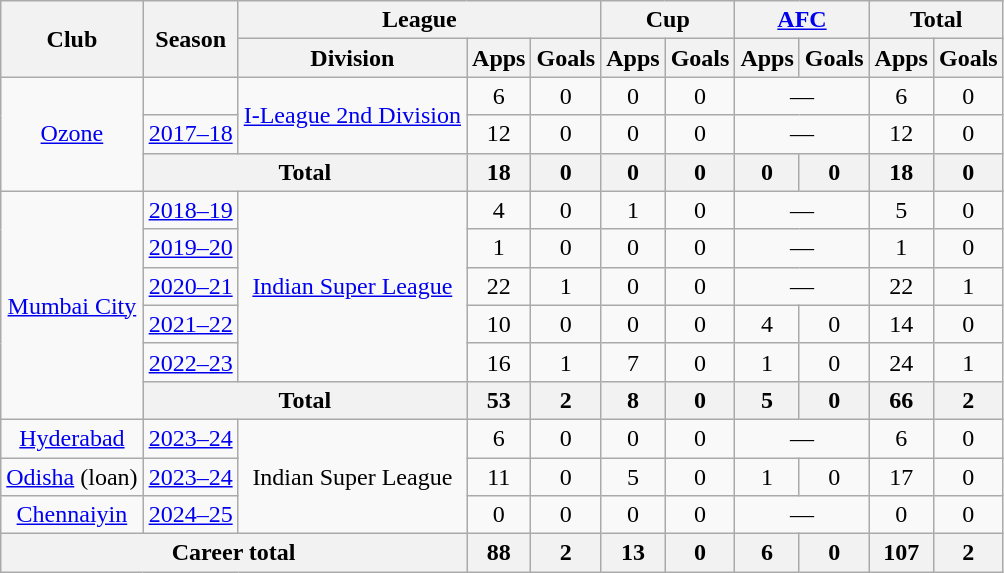<table class="wikitable" style="text-align: center;">
<tr>
<th rowspan="2">Club</th>
<th rowspan="2">Season</th>
<th colspan="3">League</th>
<th colspan="2">Cup</th>
<th colspan="2"><a href='#'>AFC</a></th>
<th colspan="2">Total</th>
</tr>
<tr>
<th>Division</th>
<th>Apps</th>
<th>Goals</th>
<th>Apps</th>
<th>Goals</th>
<th>Apps</th>
<th>Goals</th>
<th>Apps</th>
<th>Goals</th>
</tr>
<tr>
<td rowspan="3"><a href='#'>Ozone</a></td>
<td></td>
<td rowspan="2"><a href='#'>I-League 2nd Division</a></td>
<td>6</td>
<td>0</td>
<td>0</td>
<td>0</td>
<td colspan="2">—</td>
<td>6</td>
<td>0</td>
</tr>
<tr>
<td><a href='#'>2017–18</a></td>
<td>12</td>
<td>0</td>
<td>0</td>
<td>0</td>
<td colspan="2">—</td>
<td>12</td>
<td>0</td>
</tr>
<tr>
<th colspan="2">Total</th>
<th>18</th>
<th>0</th>
<th>0</th>
<th>0</th>
<th>0</th>
<th>0</th>
<th>18</th>
<th>0</th>
</tr>
<tr>
<td rowspan="6"><a href='#'>Mumbai City</a></td>
<td><a href='#'>2018–19</a></td>
<td rowspan="5"><a href='#'>Indian Super League</a></td>
<td>4</td>
<td>0</td>
<td>1</td>
<td>0</td>
<td colspan="2">—</td>
<td>5</td>
<td>0</td>
</tr>
<tr>
<td><a href='#'>2019–20</a></td>
<td>1</td>
<td>0</td>
<td>0</td>
<td>0</td>
<td colspan="2">—</td>
<td>1</td>
<td>0</td>
</tr>
<tr>
<td><a href='#'>2020–21</a></td>
<td>22</td>
<td>1</td>
<td>0</td>
<td>0</td>
<td colspan="2">—</td>
<td>22</td>
<td>1</td>
</tr>
<tr>
<td><a href='#'>2021–22</a></td>
<td>10</td>
<td>0</td>
<td>0</td>
<td>0</td>
<td>4</td>
<td>0</td>
<td>14</td>
<td>0</td>
</tr>
<tr>
<td><a href='#'>2022–23</a></td>
<td>16</td>
<td>1</td>
<td>7</td>
<td>0</td>
<td>1</td>
<td>0</td>
<td>24</td>
<td>1</td>
</tr>
<tr>
<th colspan="2">Total</th>
<th>53</th>
<th>2</th>
<th>8</th>
<th>0</th>
<th>5</th>
<th>0</th>
<th>66</th>
<th>2</th>
</tr>
<tr>
<td><a href='#'>Hyderabad</a></td>
<td><a href='#'>2023–24</a></td>
<td rowspan="3">Indian Super League</td>
<td>6</td>
<td>0</td>
<td>0</td>
<td>0</td>
<td colspan="2">—</td>
<td>6</td>
<td>0</td>
</tr>
<tr>
<td><a href='#'>Odisha</a> (loan)</td>
<td><a href='#'>2023–24</a></td>
<td>11</td>
<td>0</td>
<td>5</td>
<td>0</td>
<td>1</td>
<td>0</td>
<td>17</td>
<td>0</td>
</tr>
<tr>
<td><a href='#'>Chennaiyin</a></td>
<td><a href='#'>2024–25</a></td>
<td>0</td>
<td>0</td>
<td>0</td>
<td>0</td>
<td colspan="2">—</td>
<td>0</td>
<td>0</td>
</tr>
<tr>
<th colspan="3">Career total</th>
<th>88</th>
<th>2</th>
<th>13</th>
<th>0</th>
<th>6</th>
<th>0</th>
<th>107</th>
<th>2</th>
</tr>
</table>
